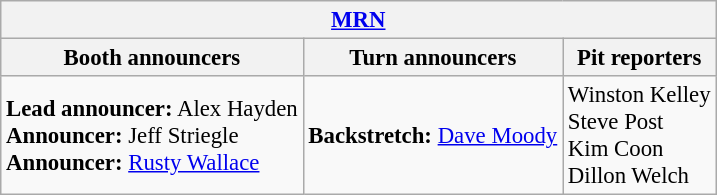<table class="wikitable" style="font-size: 95%">
<tr>
<th colspan="3"><a href='#'>MRN</a></th>
</tr>
<tr>
<th>Booth announcers</th>
<th>Turn announcers</th>
<th>Pit reporters</th>
</tr>
<tr>
<td><strong>Lead announcer:</strong> Alex Hayden<br><strong>Announcer:</strong> Jeff Striegle<br><strong>Announcer:</strong> <a href='#'>Rusty Wallace</a></td>
<td><strong>Backstretch:</strong> <a href='#'>Dave Moody</a></td>
<td>Winston Kelley<br>Steve Post<br>Kim Coon<br>Dillon Welch</td>
</tr>
</table>
